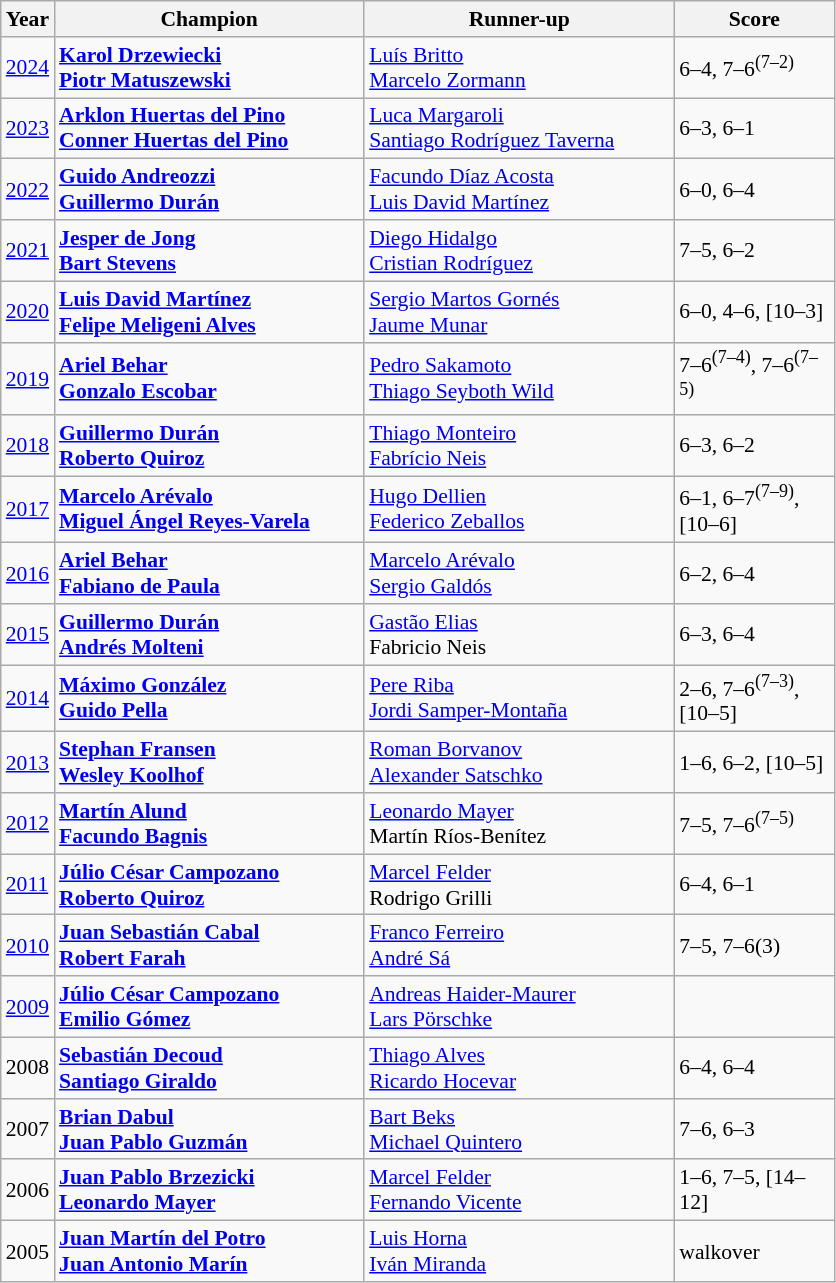<table class="wikitable" style="font-size:90%">
<tr>
<th>Year</th>
<th width="200">Champion</th>
<th width="200">Runner-up</th>
<th width="100">Score</th>
</tr>
<tr>
<td><a href='#'>2024</a></td>
<td> <strong><a href='#'>Karol Drzewiecki</a></strong> <br>  <strong><a href='#'>Piotr Matuszewski</a></strong></td>
<td> <a href='#'>Luís Britto</a> <br>  <a href='#'>Marcelo Zormann</a></td>
<td>6–4, 7–6<sup>(7–2)</sup></td>
</tr>
<tr>
<td><a href='#'>2023</a></td>
<td> <strong><a href='#'>Arklon Huertas del Pino</a></strong> <br>  <strong><a href='#'>Conner Huertas del Pino</a></strong></td>
<td> <a href='#'>Luca Margaroli</a> <br>  <a href='#'>Santiago Rodríguez Taverna</a></td>
<td>6–3, 6–1</td>
</tr>
<tr>
<td><a href='#'>2022</a></td>
<td> <strong><a href='#'>Guido Andreozzi</a></strong> <br>  <strong><a href='#'>Guillermo Durán</a></strong></td>
<td> <a href='#'>Facundo Díaz Acosta</a> <br>  <a href='#'>Luis David Martínez</a></td>
<td>6–0, 6–4</td>
</tr>
<tr>
<td><a href='#'>2021</a></td>
<td> <strong><a href='#'>Jesper de Jong</a></strong> <br>  <strong><a href='#'>Bart Stevens</a></strong></td>
<td> <a href='#'>Diego Hidalgo</a> <br>  <a href='#'>Cristian Rodríguez</a></td>
<td>7–5, 6–2</td>
</tr>
<tr>
<td><a href='#'>2020</a></td>
<td> <strong><a href='#'>Luis David Martínez</a></strong> <br>  <strong><a href='#'>Felipe Meligeni Alves</a></strong></td>
<td> <a href='#'>Sergio Martos Gornés</a> <br>  <a href='#'>Jaume Munar</a></td>
<td>6–0, 4–6, [10–3]</td>
</tr>
<tr>
<td><a href='#'>2019</a></td>
<td> <strong><a href='#'>Ariel Behar</a></strong> <br>  <strong><a href='#'>Gonzalo Escobar</a></strong></td>
<td> <a href='#'>Pedro Sakamoto</a> <br>  <a href='#'>Thiago Seyboth Wild</a></td>
<td>7–6<sup>(7–4)</sup>, 7–6<sup>(7–5)</sup></td>
</tr>
<tr>
<td><a href='#'>2018</a></td>
<td> <strong><a href='#'>Guillermo Durán</a></strong> <br>  <strong><a href='#'>Roberto Quiroz</a></strong></td>
<td> <a href='#'>Thiago Monteiro</a> <br>  <a href='#'>Fabrício Neis</a></td>
<td>6–3, 6–2</td>
</tr>
<tr>
<td><a href='#'>2017</a></td>
<td> <strong><a href='#'>Marcelo Arévalo</a></strong> <br>  <strong><a href='#'>Miguel Ángel Reyes-Varela</a></strong></td>
<td> <a href='#'>Hugo Dellien</a> <br>  <a href='#'>Federico Zeballos</a></td>
<td>6–1, 6–7<sup>(7–9)</sup>, [10–6]</td>
</tr>
<tr>
<td><a href='#'>2016</a></td>
<td> <strong><a href='#'>Ariel Behar</a></strong> <br>  <strong><a href='#'>Fabiano de Paula</a></strong></td>
<td> <a href='#'>Marcelo Arévalo</a> <br>  <a href='#'>Sergio Galdós</a></td>
<td>6–2, 6–4</td>
</tr>
<tr>
<td><a href='#'>2015</a></td>
<td> <strong><a href='#'>Guillermo Durán</a></strong> <br>  <strong><a href='#'>Andrés Molteni</a></strong></td>
<td> <a href='#'>Gastão Elias</a> <br>  Fabricio Neis</td>
<td>6–3, 6–4</td>
</tr>
<tr>
<td><a href='#'>2014</a></td>
<td> <strong><a href='#'>Máximo González</a></strong> <br>  <strong><a href='#'>Guido Pella</a></strong></td>
<td> <a href='#'>Pere Riba</a> <br>  <a href='#'>Jordi Samper-Montaña</a></td>
<td>2–6, 7–6<sup>(7–3)</sup>, [10–5]</td>
</tr>
<tr>
<td><a href='#'>2013</a></td>
<td> <strong><a href='#'>Stephan Fransen</a></strong> <br>  <strong><a href='#'>Wesley Koolhof</a></strong></td>
<td> <a href='#'>Roman Borvanov</a> <br>  <a href='#'>Alexander Satschko</a></td>
<td>1–6, 6–2, [10–5]</td>
</tr>
<tr>
<td><a href='#'>2012</a></td>
<td> <strong><a href='#'>Martín Alund</a></strong> <br>  <strong><a href='#'>Facundo Bagnis</a></strong></td>
<td> <a href='#'>Leonardo Mayer</a> <br>  Martín Ríos-Benítez</td>
<td>7–5, 7–6<sup>(7–5)</sup></td>
</tr>
<tr>
<td><a href='#'>2011</a></td>
<td> <strong><a href='#'>Júlio César Campozano</a></strong> <br>  <strong><a href='#'>Roberto Quiroz</a></strong></td>
<td> <a href='#'>Marcel Felder</a> <br>  Rodrigo Grilli</td>
<td>6–4, 6–1</td>
</tr>
<tr>
<td><a href='#'>2010</a></td>
<td> <strong><a href='#'>Juan Sebastián Cabal</a></strong> <br>  <strong><a href='#'>Robert Farah</a></strong></td>
<td> <a href='#'>Franco Ferreiro</a> <br>  <a href='#'>André Sá</a></td>
<td>7–5, 7–6(3)</td>
</tr>
<tr>
<td><a href='#'>2009</a></td>
<td> <strong><a href='#'>Júlio César Campozano</a></strong> <br>  <strong><a href='#'>Emilio Gómez</a></strong></td>
<td> <a href='#'>Andreas Haider-Maurer</a> <br>  <a href='#'>Lars Pörschke</a></td>
<td></td>
</tr>
<tr>
<td>2008</td>
<td> <strong><a href='#'>Sebastián Decoud</a></strong> <br>  <strong><a href='#'>Santiago Giraldo</a></strong></td>
<td> <a href='#'>Thiago Alves</a> <br>  <a href='#'>Ricardo Hocevar</a></td>
<td>6–4, 6–4</td>
</tr>
<tr>
<td>2007</td>
<td> <strong><a href='#'>Brian Dabul</a></strong> <br>  <strong><a href='#'>Juan Pablo Guzmán</a></strong></td>
<td> <a href='#'>Bart Beks</a> <br>  <a href='#'>Michael Quintero</a></td>
<td>7–6, 6–3</td>
</tr>
<tr>
<td>2006</td>
<td> <strong><a href='#'>Juan Pablo Brzezicki</a></strong> <br>  <strong><a href='#'>Leonardo Mayer</a></strong></td>
<td> <a href='#'>Marcel Felder</a> <br>  <a href='#'>Fernando Vicente</a></td>
<td>1–6, 7–5, [14–12]</td>
</tr>
<tr>
<td>2005</td>
<td> <strong><a href='#'>Juan Martín del Potro</a></strong> <br>  <strong><a href='#'>Juan Antonio Marín</a></strong></td>
<td> <a href='#'>Luis Horna</a> <br>  <a href='#'>Iván Miranda</a></td>
<td>walkover</td>
</tr>
</table>
